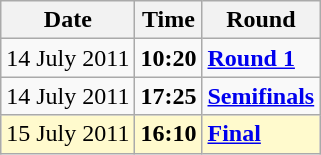<table class="wikitable">
<tr>
<th>Date</th>
<th>Time</th>
<th>Round</th>
</tr>
<tr>
<td>14 July 2011</td>
<td><strong>10:20</strong></td>
<td><strong><a href='#'>Round 1</a></strong></td>
</tr>
<tr>
<td>14 July 2011</td>
<td><strong>17:25</strong></td>
<td><strong><a href='#'>Semifinals</a></strong></td>
</tr>
<tr style=background:lemonchiffon>
<td>15 July 2011</td>
<td><strong>16:10</strong></td>
<td><strong><a href='#'>Final</a></strong></td>
</tr>
</table>
